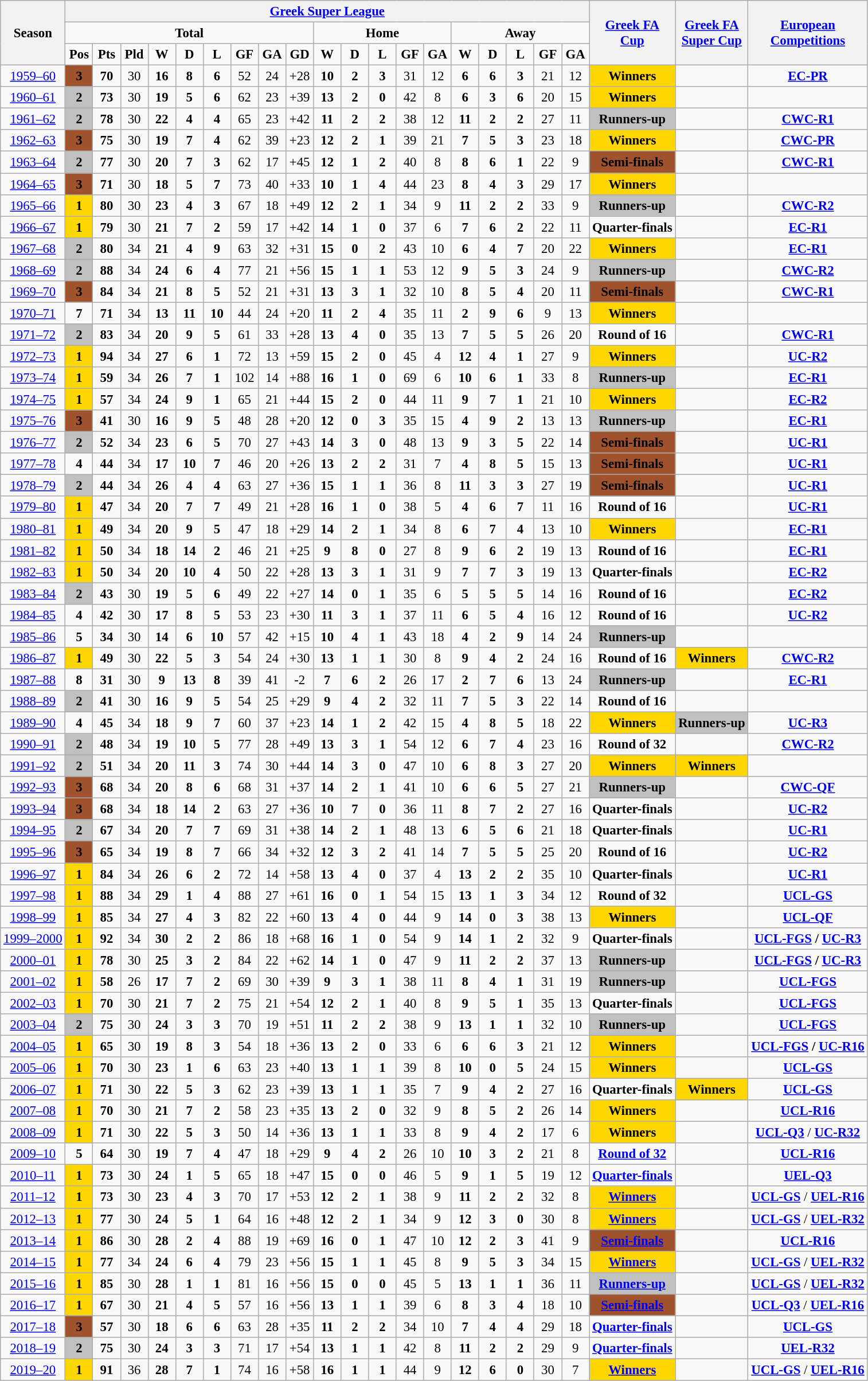<table class="wikitable" style="text-align: center; font-size:95%">
<tr>
<th rowspan=3>Season</th>
<th colspan=19><a href='#'>Greek Super League</a></th>
<th rowspan=3><a href='#'>Greek FA<br>Cup</a></th>
<th rowspan=3><a href='#'>Greek FA<br>Super Cup</a></th>
<th rowspan=3><a href='#'>European<br>Competitions</a></th>
</tr>
<tr>
<td colspan=9><strong>Total</strong></td>
<td colspan=5><strong>Home</strong></td>
<td colspan=5><strong>Away</strong></td>
</tr>
<tr>
<td width="25"><strong>Pos</strong></td>
<td width="25"><strong>Pts</strong></td>
<td width="25"><strong>Pld</strong></td>
<td width="25"><strong>W</strong></td>
<td width="25"><strong>D</strong></td>
<td width="25"><strong>L</strong></td>
<td width="25"><strong>GF</strong></td>
<td width="25"><strong>GA</strong></td>
<td width="25"><strong>GD</strong></td>
<td width="25"><strong>W</strong></td>
<td width="25"><strong>D</strong></td>
<td width="25"><strong>L</strong></td>
<td width="25"><strong>GF</strong></td>
<td width="25"><strong>GA</strong></td>
<td width="25"><strong>W</strong></td>
<td width="25"><strong>D</strong></td>
<td width="25"><strong>L</strong></td>
<td width="25"><strong>GF</strong></td>
<td width="25"><strong>GA</strong></td>
</tr>
<tr>
<td><a href='#'>1959–60</a></td>
<td bgcolor=sienna><strong>3</strong></td>
<td><strong>70</strong></td>
<td>30</td>
<td><strong>16</strong></td>
<td><strong>8</strong></td>
<td><strong>6</strong></td>
<td>52</td>
<td>24</td>
<td>+28</td>
<td><strong>10</strong></td>
<td><strong>2</strong></td>
<td><strong>3</strong></td>
<td>31</td>
<td>12</td>
<td><strong>6</strong></td>
<td><strong>6</strong></td>
<td><strong>3</strong></td>
<td>21</td>
<td>12</td>
<td bgcolor=gold><strong>Winners</strong></td>
<td></td>
<td><strong><a href='#'>EC-PR</a></strong></td>
</tr>
<tr>
<td><a href='#'>1960–61</a></td>
<td bgcolor=silver><strong>2</strong></td>
<td><strong>73</strong></td>
<td>30</td>
<td><strong>19</strong></td>
<td><strong>5</strong></td>
<td><strong>6</strong></td>
<td>62</td>
<td>23</td>
<td>+39</td>
<td><strong>13</strong></td>
<td><strong>2</strong></td>
<td><strong>0</strong></td>
<td>42</td>
<td>8</td>
<td><strong>6</strong></td>
<td><strong>3</strong></td>
<td><strong>6</strong></td>
<td>20</td>
<td>15</td>
<td bgcolor=gold><strong>Winners</strong></td>
<td></td>
<td></td>
</tr>
<tr>
<td><a href='#'>1961–62</a></td>
<td bgcolor=silver><strong>2</strong></td>
<td><strong>78</strong></td>
<td>30</td>
<td><strong>22</strong></td>
<td><strong>4</strong></td>
<td><strong>4</strong></td>
<td>65</td>
<td>23</td>
<td>+42</td>
<td><strong>11</strong></td>
<td><strong>2</strong></td>
<td><strong>2</strong></td>
<td>38</td>
<td>12</td>
<td><strong>11</strong></td>
<td><strong>2</strong></td>
<td><strong>2</strong></td>
<td>27</td>
<td>11</td>
<td bgcolor=silver><strong>Runners-up</strong></td>
<td></td>
<td><strong><a href='#'>CWC-R1</a></strong></td>
</tr>
<tr>
<td><a href='#'>1962–63</a></td>
<td bgcolor=sienna><strong>3</strong></td>
<td><strong>75</strong></td>
<td>30</td>
<td><strong>19</strong></td>
<td><strong>7</strong></td>
<td><strong>4</strong></td>
<td>62</td>
<td>39</td>
<td>+23</td>
<td><strong>12</strong></td>
<td><strong>2</strong></td>
<td><strong>1</strong></td>
<td>39</td>
<td>21</td>
<td><strong>7</strong></td>
<td><strong>5</strong></td>
<td><strong>3</strong></td>
<td>23</td>
<td>18</td>
<td bgcolor=gold><strong>Winners</strong></td>
<td></td>
<td><strong><a href='#'>CWC-PR</a></strong></td>
</tr>
<tr>
<td><a href='#'>1963–64</a></td>
<td bgcolor=silver><strong>2</strong></td>
<td><strong>77</strong></td>
<td>30</td>
<td><strong>20</strong></td>
<td><strong>7</strong></td>
<td><strong>3</strong></td>
<td>62</td>
<td>17</td>
<td>+45</td>
<td><strong>12</strong></td>
<td><strong>1</strong></td>
<td><strong>2</strong></td>
<td>40</td>
<td>8</td>
<td><strong>8</strong></td>
<td><strong>6</strong></td>
<td><strong>1</strong></td>
<td>22</td>
<td>9</td>
<td bgcolor=sienna><strong>Semi-finals</strong></td>
<td></td>
<td><strong><a href='#'>CWC-R1</a></strong></td>
</tr>
<tr>
<td><a href='#'>1964–65</a></td>
<td bgcolor=sienna><strong>3</strong></td>
<td><strong>71</strong></td>
<td>30</td>
<td><strong>18</strong></td>
<td><strong>5</strong></td>
<td><strong>7</strong></td>
<td>73</td>
<td>40</td>
<td>+33</td>
<td><strong>10</strong></td>
<td><strong>1</strong></td>
<td><strong>4</strong></td>
<td>44</td>
<td>23</td>
<td><strong>8</strong></td>
<td><strong>4</strong></td>
<td><strong>3</strong></td>
<td>29</td>
<td>17</td>
<td bgcolor=gold><strong>Winners</strong></td>
<td></td>
<td></td>
</tr>
<tr>
<td><a href='#'>1965–66</a></td>
<td bgcolor=gold><strong>1</strong></td>
<td><strong>80</strong></td>
<td>30</td>
<td><strong>23</strong></td>
<td><strong>4</strong></td>
<td><strong>3</strong></td>
<td>67</td>
<td>18</td>
<td>+49</td>
<td><strong>12</strong></td>
<td><strong>2</strong></td>
<td><strong>1</strong></td>
<td>34</td>
<td>9</td>
<td><strong>11</strong></td>
<td><strong>2</strong></td>
<td><strong>2</strong></td>
<td>33</td>
<td>9</td>
<td bgcolor=silver><strong>Runners-up</strong></td>
<td></td>
<td><strong><a href='#'>CWC-R2</a></strong></td>
</tr>
<tr>
<td><a href='#'>1966–67</a></td>
<td bgcolor=gold><strong>1</strong></td>
<td><strong>79</strong></td>
<td>30</td>
<td><strong>21</strong></td>
<td><strong>7</strong></td>
<td><strong>2</strong></td>
<td>59</td>
<td>17</td>
<td>+42</td>
<td><strong>14</strong></td>
<td><strong>1</strong></td>
<td><strong>0</strong></td>
<td>37</td>
<td>6</td>
<td><strong>7</strong></td>
<td><strong>6</strong></td>
<td><strong>2</strong></td>
<td>22</td>
<td>11</td>
<td><strong>Quarter-finals</strong></td>
<td></td>
<td><strong><a href='#'>EC-R1</a></strong></td>
</tr>
<tr>
<td><a href='#'>1967–68</a></td>
<td bgcolor=silver><strong>2</strong></td>
<td><strong>80</strong></td>
<td>34</td>
<td><strong>21</strong></td>
<td><strong>4</strong></td>
<td><strong>9</strong></td>
<td>63</td>
<td>32</td>
<td>+31</td>
<td><strong>15</strong></td>
<td><strong>0</strong></td>
<td><strong>2</strong></td>
<td>43</td>
<td>10</td>
<td><strong>6</strong></td>
<td><strong>4</strong></td>
<td><strong>7</strong></td>
<td>20</td>
<td>22</td>
<td bgcolor=gold><strong>Winners</strong></td>
<td></td>
<td><strong><a href='#'>EC-R1</a></strong></td>
</tr>
<tr>
<td><a href='#'>1968–69</a></td>
<td bgcolor=silver><strong>2</strong></td>
<td><strong>88</strong></td>
<td>34</td>
<td><strong>24</strong></td>
<td><strong>6</strong></td>
<td><strong>4</strong></td>
<td>77</td>
<td>21</td>
<td>+56</td>
<td><strong>15</strong></td>
<td><strong>1</strong></td>
<td><strong>1</strong></td>
<td>53</td>
<td>12</td>
<td><strong>9</strong></td>
<td><strong>5</strong></td>
<td><strong>3</strong></td>
<td>24</td>
<td>9</td>
<td bgcolor=silver><strong>Runners-up</strong></td>
<td></td>
<td><strong><a href='#'>CWC-R2</a></strong></td>
</tr>
<tr>
<td><a href='#'>1969–70</a></td>
<td bgcolor=sienna><strong>3</strong></td>
<td><strong>84</strong></td>
<td>34</td>
<td><strong>21</strong></td>
<td><strong>8</strong></td>
<td><strong>5</strong></td>
<td>52</td>
<td>21</td>
<td>+31</td>
<td><strong>13</strong></td>
<td><strong>3</strong></td>
<td><strong>1</strong></td>
<td>32</td>
<td>10</td>
<td><strong>8</strong></td>
<td><strong>5</strong></td>
<td><strong>4</strong></td>
<td>20</td>
<td>11</td>
<td bgcolor=sienna><strong>Semi-finals</strong></td>
<td></td>
<td><strong><a href='#'>CWC-R1</a></strong></td>
</tr>
<tr>
<td><a href='#'>1970–71</a></td>
<td><strong>7</strong></td>
<td><strong>71</strong></td>
<td>34</td>
<td><strong>13</strong></td>
<td><strong>11</strong></td>
<td><strong>10</strong></td>
<td>44</td>
<td>24</td>
<td>+20</td>
<td><strong>11</strong></td>
<td><strong>2</strong></td>
<td><strong>4</strong></td>
<td>35</td>
<td>11</td>
<td><strong>2</strong></td>
<td><strong>9</strong></td>
<td><strong>6</strong></td>
<td>9</td>
<td>13</td>
<td bgcolor=gold><strong>Winners</strong></td>
<td></td>
<td></td>
</tr>
<tr>
<td><a href='#'>1971–72</a></td>
<td bgcolor=silver><strong>2</strong></td>
<td><strong>83</strong></td>
<td>34</td>
<td><strong>20</strong></td>
<td><strong>9</strong></td>
<td><strong>5</strong></td>
<td>61</td>
<td>33</td>
<td>+28</td>
<td><strong>13</strong></td>
<td><strong>4</strong></td>
<td><strong>0</strong></td>
<td>35</td>
<td>13</td>
<td><strong>7</strong></td>
<td><strong>5</strong></td>
<td><strong>5</strong></td>
<td>26</td>
<td>20</td>
<td><strong>Round of 16</strong></td>
<td></td>
<td><strong><a href='#'>CWC-R1</a></strong></td>
</tr>
<tr>
<td><a href='#'>1972–73</a></td>
<td bgcolor=gold><strong>1</strong></td>
<td><strong>94</strong></td>
<td>34</td>
<td><strong>27</strong></td>
<td><strong>6</strong></td>
<td><strong>1</strong></td>
<td>72</td>
<td>13</td>
<td>+59</td>
<td><strong>15</strong></td>
<td><strong>2</strong></td>
<td><strong>0</strong></td>
<td>45</td>
<td>4</td>
<td><strong>12</strong></td>
<td><strong>4</strong></td>
<td><strong>1</strong></td>
<td>27</td>
<td>9</td>
<td bgcolor=gold><strong>Winners</strong></td>
<td></td>
<td><strong><a href='#'>UC-R2</a></strong></td>
</tr>
<tr>
<td><a href='#'>1973–74</a></td>
<td bgcolor=gold><strong>1</strong></td>
<td><strong>59</strong></td>
<td>34</td>
<td><strong>26</strong></td>
<td><strong>7</strong></td>
<td><strong>1</strong></td>
<td>102</td>
<td>14</td>
<td>+88</td>
<td><strong>16</strong></td>
<td><strong>1</strong></td>
<td><strong>0</strong></td>
<td>69</td>
<td>6</td>
<td><strong>10</strong></td>
<td><strong>6</strong></td>
<td><strong>1</strong></td>
<td>33</td>
<td>8</td>
<td bgcolor=silver><strong>Runners-up</strong></td>
<td></td>
<td><strong><a href='#'>EC-R1</a></strong></td>
</tr>
<tr>
<td><a href='#'>1974–75</a></td>
<td bgcolor=gold><strong>1</strong></td>
<td><strong>57</strong></td>
<td>34</td>
<td><strong>24</strong></td>
<td><strong>9</strong></td>
<td><strong>1</strong></td>
<td>65</td>
<td>21</td>
<td>+44</td>
<td><strong>15</strong></td>
<td><strong>2</strong></td>
<td><strong>0</strong></td>
<td>44</td>
<td>11</td>
<td><strong>9</strong></td>
<td><strong>7</strong></td>
<td><strong>1</strong></td>
<td>21</td>
<td>10</td>
<td bgcolor=gold><strong>Winners</strong></td>
<td></td>
<td><strong><a href='#'>EC-R2</a></strong></td>
</tr>
<tr>
<td><a href='#'>1975–76</a></td>
<td bgcolor=sienna><strong>3</strong></td>
<td><strong>41</strong></td>
<td>30</td>
<td><strong>16</strong></td>
<td><strong>9</strong></td>
<td><strong>5</strong></td>
<td>48</td>
<td>28</td>
<td>+20</td>
<td><strong>12</strong></td>
<td><strong>0</strong></td>
<td><strong>3</strong></td>
<td>35</td>
<td>15</td>
<td><strong>4</strong></td>
<td><strong>9</strong></td>
<td><strong>2</strong></td>
<td>13</td>
<td>13</td>
<td bgcolor=silver><strong>Runners-up</strong></td>
<td></td>
<td><strong><a href='#'>EC-R1</a></strong></td>
</tr>
<tr>
<td><a href='#'>1976–77</a></td>
<td bgcolor=silver><strong>2</strong></td>
<td><strong>52</strong></td>
<td>34</td>
<td><strong>23</strong></td>
<td><strong>6</strong></td>
<td><strong>5</strong></td>
<td>70</td>
<td>27</td>
<td>+43</td>
<td><strong>14</strong></td>
<td><strong>3</strong></td>
<td><strong>0</strong></td>
<td>48</td>
<td>13</td>
<td><strong>9</strong></td>
<td><strong>3</strong></td>
<td><strong>5</strong></td>
<td>22</td>
<td>14</td>
<td bgcolor=sienna><strong>Semi-finals</strong></td>
<td></td>
<td><strong><a href='#'>UC-R1</a></strong></td>
</tr>
<tr>
<td><a href='#'>1977–78</a></td>
<td><strong>4</strong></td>
<td><strong>44</strong></td>
<td>34</td>
<td><strong>17</strong></td>
<td><strong>10</strong></td>
<td><strong>7</strong></td>
<td>46</td>
<td>20</td>
<td>+26</td>
<td><strong>13</strong></td>
<td><strong>2</strong></td>
<td><strong>2</strong></td>
<td>31</td>
<td>7</td>
<td><strong>4</strong></td>
<td><strong>8</strong></td>
<td><strong>5</strong></td>
<td>15</td>
<td>13</td>
<td bgcolor=sienna><strong>Semi-finals</strong></td>
<td></td>
<td><strong><a href='#'>UC-R1</a></strong></td>
</tr>
<tr>
<td><a href='#'>1978–79</a></td>
<td bgcolor=silver><strong>2</strong></td>
<td><strong>44</strong></td>
<td>34</td>
<td><strong>26</strong></td>
<td><strong>4</strong></td>
<td><strong>4</strong></td>
<td>63</td>
<td>27</td>
<td>+36</td>
<td><strong>15</strong></td>
<td><strong>1</strong></td>
<td><strong>1</strong></td>
<td>36</td>
<td>8</td>
<td><strong>11</strong></td>
<td><strong>3</strong></td>
<td><strong>3</strong></td>
<td>27</td>
<td>19</td>
<td bgcolor=sienna><strong>Semi-finals</strong></td>
<td></td>
<td><strong><a href='#'>UC-R1</a></strong></td>
</tr>
<tr>
<td><a href='#'>1979–80</a></td>
<td bgcolor=gold><strong>1</strong></td>
<td><strong>47</strong></td>
<td>34</td>
<td><strong>20</strong></td>
<td><strong>7</strong></td>
<td><strong>7</strong></td>
<td>49</td>
<td>21</td>
<td>+28</td>
<td><strong>16</strong></td>
<td><strong>1</strong></td>
<td><strong>0</strong></td>
<td>38</td>
<td>5</td>
<td><strong>4</strong></td>
<td><strong>6</strong></td>
<td><strong>7</strong></td>
<td>11</td>
<td>16</td>
<td><strong>Round of 16</strong></td>
<td></td>
<td><strong><a href='#'>UC-R1</a></strong></td>
</tr>
<tr>
<td><a href='#'>1980–81</a></td>
<td bgcolor=gold><strong>1</strong></td>
<td><strong>49</strong></td>
<td>34</td>
<td><strong>20</strong></td>
<td><strong>9</strong></td>
<td><strong>5</strong></td>
<td>47</td>
<td>18</td>
<td>+29</td>
<td><strong>14</strong></td>
<td><strong>2</strong></td>
<td><strong>1</strong></td>
<td>34</td>
<td>8</td>
<td><strong>6</strong></td>
<td><strong>7</strong></td>
<td><strong>4</strong></td>
<td>13</td>
<td>10</td>
<td bgcolor=gold><strong>Winners</strong></td>
<td></td>
<td><strong><a href='#'>EC-R1</a></strong></td>
</tr>
<tr>
<td><a href='#'>1981–82</a></td>
<td bgcolor=gold><strong>1</strong></td>
<td><strong>50</strong></td>
<td>34</td>
<td><strong>18</strong></td>
<td><strong>14</strong></td>
<td><strong>2</strong></td>
<td>46</td>
<td>21</td>
<td>+25</td>
<td><strong>9</strong></td>
<td><strong>8</strong></td>
<td><strong>0</strong></td>
<td>27</td>
<td>8</td>
<td><strong>9</strong></td>
<td><strong>6</strong></td>
<td><strong>2</strong></td>
<td>19</td>
<td>13</td>
<td><strong>Round of 16</strong></td>
<td></td>
<td><strong><a href='#'>EC-R1</a></strong></td>
</tr>
<tr>
<td><a href='#'>1982–83</a></td>
<td bgcolor=gold><strong>1</strong></td>
<td><strong>50</strong></td>
<td>34</td>
<td><strong>20</strong></td>
<td><strong>10</strong></td>
<td><strong>4</strong></td>
<td>50</td>
<td>22</td>
<td>+28</td>
<td><strong>13</strong></td>
<td><strong>3</strong></td>
<td><strong>1</strong></td>
<td>31</td>
<td>9</td>
<td><strong>7</strong></td>
<td><strong>7</strong></td>
<td><strong>3</strong></td>
<td>19</td>
<td>13</td>
<td><strong>Quarter-finals</strong></td>
<td></td>
<td><strong><a href='#'>EC-R2</a></strong></td>
</tr>
<tr>
<td><a href='#'>1983–84</a></td>
<td bgcolor=silver><strong>2</strong></td>
<td><strong>43</strong></td>
<td>30</td>
<td><strong>19</strong></td>
<td><strong>5</strong></td>
<td><strong>6</strong></td>
<td>49</td>
<td>22</td>
<td>+27</td>
<td><strong>14</strong></td>
<td><strong>0</strong></td>
<td><strong>1</strong></td>
<td>35</td>
<td>6</td>
<td><strong>5</strong></td>
<td><strong>5</strong></td>
<td><strong>5</strong></td>
<td>14</td>
<td>16</td>
<td><strong>Round of 16</strong></td>
<td></td>
<td><strong><a href='#'>EC-R2</a></strong></td>
</tr>
<tr>
<td><a href='#'>1984–85</a></td>
<td><strong>4</strong></td>
<td><strong>42</strong></td>
<td>30</td>
<td><strong>17</strong></td>
<td><strong>8</strong></td>
<td><strong>5</strong></td>
<td>53</td>
<td>23</td>
<td>+30</td>
<td><strong>11</strong></td>
<td><strong>3</strong></td>
<td><strong>1</strong></td>
<td>37</td>
<td>11</td>
<td><strong>6</strong></td>
<td><strong>5</strong></td>
<td><strong>4</strong></td>
<td>16</td>
<td>12</td>
<td><strong>Round of 16</strong></td>
<td></td>
<td><strong><a href='#'>UC-R2</a></strong></td>
</tr>
<tr>
<td><a href='#'>1985–86</a></td>
<td><strong>5</strong></td>
<td><strong>34</strong></td>
<td>30</td>
<td><strong>14</strong></td>
<td><strong>6</strong></td>
<td><strong>10</strong></td>
<td>57</td>
<td>42</td>
<td>+15</td>
<td><strong>10</strong></td>
<td><strong>4</strong></td>
<td><strong>1</strong></td>
<td>43</td>
<td>18</td>
<td><strong>4</strong></td>
<td><strong>2</strong></td>
<td><strong>9</strong></td>
<td>14</td>
<td>24</td>
<td bgcolor=silver><strong>Runners-up</strong></td>
<td></td>
<td></td>
</tr>
<tr>
<td><a href='#'>1986–87</a></td>
<td bgcolor=gold><strong>1</strong></td>
<td><strong>49</strong></td>
<td>30</td>
<td><strong>22</strong></td>
<td><strong>5</strong></td>
<td><strong>3</strong></td>
<td>54</td>
<td>24</td>
<td>+30</td>
<td><strong>13</strong></td>
<td><strong>1</strong></td>
<td><strong>1</strong></td>
<td>30</td>
<td>8</td>
<td><strong>9</strong></td>
<td><strong>4</strong></td>
<td><strong>2</strong></td>
<td>24</td>
<td>16</td>
<td><strong>Round of 16</strong></td>
<td bgcolor=gold><strong>Winners</strong></td>
<td><strong><a href='#'>CWC-R2</a></strong></td>
</tr>
<tr>
<td><a href='#'>1987–88</a></td>
<td><strong>8</strong></td>
<td><strong>31</strong></td>
<td>30</td>
<td><strong>9</strong></td>
<td><strong>13</strong></td>
<td><strong>8</strong></td>
<td>39</td>
<td>41</td>
<td>-2</td>
<td><strong>7</strong></td>
<td><strong>6</strong></td>
<td><strong>2</strong></td>
<td>26</td>
<td>17</td>
<td><strong>2</strong></td>
<td><strong>7</strong></td>
<td><strong>6</strong></td>
<td>13</td>
<td>24</td>
<td bgcolor=silver><strong>Runners-up</strong></td>
<td></td>
<td><strong><a href='#'>EC-R1</a></strong></td>
</tr>
<tr>
<td><a href='#'>1988–89</a></td>
<td bgcolor=silver><strong>2</strong></td>
<td><strong>41</strong></td>
<td>30</td>
<td><strong>16</strong></td>
<td><strong>9</strong></td>
<td><strong>5</strong></td>
<td>54</td>
<td>25</td>
<td>+29</td>
<td><strong>9</strong></td>
<td><strong>4</strong></td>
<td><strong>2</strong></td>
<td>32</td>
<td>11</td>
<td><strong>7</strong></td>
<td><strong>5</strong></td>
<td><strong>3</strong></td>
<td>22</td>
<td>14</td>
<td><strong>Round of 16</strong></td>
<td></td>
<td></td>
</tr>
<tr>
<td><a href='#'>1989–90</a></td>
<td><strong>4</strong></td>
<td><strong>45</strong></td>
<td>34</td>
<td><strong>18</strong></td>
<td><strong>9</strong></td>
<td><strong>7</strong></td>
<td>60</td>
<td>37</td>
<td>+23</td>
<td><strong>14</strong></td>
<td><strong>1</strong></td>
<td><strong>2</strong></td>
<td>42</td>
<td>15</td>
<td><strong>4</strong></td>
<td><strong>8</strong></td>
<td><strong>5</strong></td>
<td>18</td>
<td>22</td>
<td bgcolor=gold><strong>Winners</strong></td>
<td bgcolor=silver><strong>Runners-up</strong></td>
<td><strong><a href='#'>UC-R3</a></strong></td>
</tr>
<tr>
<td><a href='#'>1990–91</a></td>
<td bgcolor=silver><strong>2</strong></td>
<td><strong>48</strong></td>
<td>34</td>
<td><strong>19</strong></td>
<td><strong>10</strong></td>
<td><strong>5</strong></td>
<td>77</td>
<td>28</td>
<td>+49</td>
<td><strong>13</strong></td>
<td><strong>3</strong></td>
<td><strong>1</strong></td>
<td>54</td>
<td>12</td>
<td><strong>6</strong></td>
<td><strong>7</strong></td>
<td><strong>4</strong></td>
<td>23</td>
<td>16</td>
<td><strong>Round of 32</strong></td>
<td></td>
<td><strong><a href='#'>CWC-R2</a></strong></td>
</tr>
<tr>
<td><a href='#'>1991–92</a></td>
<td bgcolor=silver><strong>2</strong></td>
<td><strong>51</strong></td>
<td>34</td>
<td><strong>20</strong></td>
<td><strong>11</strong></td>
<td><strong>3</strong></td>
<td>74</td>
<td>30</td>
<td>+44</td>
<td><strong>14</strong></td>
<td><strong>3</strong></td>
<td><strong>0</strong></td>
<td>47</td>
<td>10</td>
<td><strong>6</strong></td>
<td><strong>8</strong></td>
<td><strong>3</strong></td>
<td>27</td>
<td>20</td>
<td bgcolor=gold><strong>Winners</strong></td>
<td bgcolor=gold><strong>Winners</strong></td>
<td></td>
</tr>
<tr>
<td><a href='#'>1992–93</a></td>
<td bgcolor=sienna><strong>3</strong></td>
<td><strong>68</strong></td>
<td>34</td>
<td><strong>20</strong></td>
<td><strong>8</strong></td>
<td><strong>6</strong></td>
<td>68</td>
<td>31</td>
<td>+37</td>
<td><strong>14</strong></td>
<td><strong>2</strong></td>
<td><strong>1</strong></td>
<td>41</td>
<td>10</td>
<td><strong>6</strong></td>
<td><strong>6</strong></td>
<td><strong>5</strong></td>
<td>27</td>
<td>21</td>
<td bgcolor=silver><strong>Runners-up</strong></td>
<td></td>
<td><strong><a href='#'>CWC-QF</a></strong></td>
</tr>
<tr>
<td><a href='#'>1993–94</a></td>
<td bgcolor=sienna><strong>3</strong></td>
<td><strong>68</strong></td>
<td>34</td>
<td><strong>18</strong></td>
<td><strong>14</strong></td>
<td><strong>2</strong></td>
<td>63</td>
<td>27</td>
<td>+36</td>
<td><strong>10</strong></td>
<td><strong>7</strong></td>
<td><strong>0</strong></td>
<td>36</td>
<td>11</td>
<td><strong>8</strong></td>
<td><strong>7</strong></td>
<td><strong>2</strong></td>
<td>27</td>
<td>16</td>
<td><strong>Quarter-finals</strong></td>
<td></td>
<td><strong><a href='#'>UC-R2</a></strong></td>
</tr>
<tr>
<td><a href='#'>1994–95</a></td>
<td bgcolor=silver><strong>2</strong></td>
<td><strong>67</strong></td>
<td>34</td>
<td><strong>20</strong></td>
<td><strong>7</strong></td>
<td><strong>7</strong></td>
<td>69</td>
<td>31</td>
<td>+38</td>
<td><strong>14</strong></td>
<td><strong>2</strong></td>
<td><strong>1</strong></td>
<td>48</td>
<td>13</td>
<td><strong>6</strong></td>
<td><strong>5</strong></td>
<td><strong>6</strong></td>
<td>21</td>
<td>18</td>
<td><strong>Quarter-finals</strong></td>
<td></td>
<td><strong><a href='#'>UC-R1</a></strong></td>
</tr>
<tr>
<td><a href='#'>1995–96</a></td>
<td bgcolor=sienna><strong>3</strong></td>
<td><strong>65</strong></td>
<td>34</td>
<td><strong>19</strong></td>
<td><strong>8</strong></td>
<td><strong>7</strong></td>
<td>66</td>
<td>34</td>
<td>+32</td>
<td><strong>12</strong></td>
<td><strong>3</strong></td>
<td><strong>2</strong></td>
<td>41</td>
<td>14</td>
<td><strong>7</strong></td>
<td><strong>5</strong></td>
<td><strong>5</strong></td>
<td>25</td>
<td>20</td>
<td><strong>Round of 16</strong></td>
<td></td>
<td><strong><a href='#'>UC-R2</a></strong></td>
</tr>
<tr>
<td><a href='#'>1996–97</a></td>
<td bgcolor=gold><strong>1</strong></td>
<td><strong>84</strong></td>
<td>34</td>
<td><strong>26</strong></td>
<td><strong>6</strong></td>
<td><strong>2</strong></td>
<td>72</td>
<td>14</td>
<td>+58</td>
<td><strong>13</strong></td>
<td><strong>4</strong></td>
<td><strong>0</strong></td>
<td>37</td>
<td>4</td>
<td><strong>13</strong></td>
<td><strong>2</strong></td>
<td><strong>2</strong></td>
<td>35</td>
<td>10</td>
<td><strong>Quarter-finals</strong></td>
<td></td>
<td><strong><a href='#'>UC-R1</a></strong></td>
</tr>
<tr>
<td><a href='#'>1997–98</a></td>
<td bgcolor=gold><strong>1</strong></td>
<td><strong>88</strong></td>
<td>34</td>
<td><strong>29</strong></td>
<td><strong>1</strong></td>
<td><strong>4</strong></td>
<td>88</td>
<td>27</td>
<td>+61</td>
<td><strong>16</strong></td>
<td><strong>0</strong></td>
<td><strong>1</strong></td>
<td>54</td>
<td>15</td>
<td><strong>13</strong></td>
<td><strong>1</strong></td>
<td><strong>3</strong></td>
<td>34</td>
<td>12</td>
<td><strong>Round of 32</strong></td>
<td></td>
<td><strong><a href='#'>UCL-GS</a></strong></td>
</tr>
<tr>
<td><a href='#'>1998–99</a></td>
<td bgcolor=gold><strong>1</strong></td>
<td><strong>85</strong></td>
<td>34</td>
<td><strong>27</strong></td>
<td><strong>4</strong></td>
<td><strong>3</strong></td>
<td>82</td>
<td>22</td>
<td>+60</td>
<td><strong>13</strong></td>
<td><strong>4</strong></td>
<td><strong>0</strong></td>
<td>44</td>
<td>9</td>
<td><strong>14</strong></td>
<td><strong>0</strong></td>
<td><strong>3</strong></td>
<td>38</td>
<td>13</td>
<td bgcolor=gold><strong>Winners</strong></td>
<td></td>
<td><strong><a href='#'>UCL-QF</a></strong></td>
</tr>
<tr>
<td><a href='#'>1999–2000</a></td>
<td bgcolor=gold><strong>1</strong></td>
<td><strong>92</strong></td>
<td>34</td>
<td><strong>30</strong></td>
<td><strong>2</strong></td>
<td><strong>2</strong></td>
<td>86</td>
<td>18</td>
<td>+68</td>
<td><strong>16</strong></td>
<td><strong>1</strong></td>
<td><strong>0</strong></td>
<td>54</td>
<td>9</td>
<td><strong>14</strong></td>
<td><strong>1</strong></td>
<td><strong>2</strong></td>
<td>32</td>
<td>9</td>
<td><strong>Quarter-finals</strong></td>
<td></td>
<td><strong><a href='#'>UCL-FGS</a> / <a href='#'>UC-R3</a></strong></td>
</tr>
<tr>
<td><a href='#'>2000–01</a></td>
<td bgcolor=gold><strong>1</strong></td>
<td><strong>78</strong></td>
<td>30</td>
<td><strong>25</strong></td>
<td><strong>3</strong></td>
<td><strong>2</strong></td>
<td>84</td>
<td>22</td>
<td>+62</td>
<td><strong>14</strong></td>
<td><strong>1</strong></td>
<td><strong>0</strong></td>
<td>47</td>
<td>9</td>
<td><strong>11</strong></td>
<td><strong>2</strong></td>
<td><strong>2</strong></td>
<td>37</td>
<td>13</td>
<td bgcolor=silver><strong>Runners-up</strong></td>
<td></td>
<td><strong><a href='#'>UCL-FGS</a> / <a href='#'>UC-R3</a></strong></td>
</tr>
<tr>
<td><a href='#'>2001–02</a></td>
<td bgcolor=gold><strong>1</strong></td>
<td><strong>58</strong></td>
<td>26</td>
<td><strong>17</strong></td>
<td><strong>7</strong></td>
<td><strong>2</strong></td>
<td>69</td>
<td>30</td>
<td>+39</td>
<td><strong>9</strong></td>
<td><strong>3</strong></td>
<td><strong>1</strong></td>
<td>38</td>
<td>11</td>
<td><strong>8</strong></td>
<td><strong>4</strong></td>
<td><strong>1</strong></td>
<td>31</td>
<td>19</td>
<td bgcolor=silver><strong>Runners-up</strong></td>
<td></td>
<td><strong><a href='#'>UCL-FGS</a></strong></td>
</tr>
<tr>
<td><a href='#'>2002–03</a></td>
<td bgcolor=gold><strong>1</strong></td>
<td><strong>70</strong></td>
<td>30</td>
<td><strong>21</strong></td>
<td><strong>7</strong></td>
<td><strong>2</strong></td>
<td>75</td>
<td>21</td>
<td>+54</td>
<td><strong>12</strong></td>
<td><strong>2</strong></td>
<td><strong>1</strong></td>
<td>40</td>
<td>8</td>
<td><strong>9</strong></td>
<td><strong>5</strong></td>
<td><strong>1</strong></td>
<td>35</td>
<td>13</td>
<td><strong>Quarter-finals</strong></td>
<td></td>
<td><strong><a href='#'>UCL-FGS</a></strong></td>
</tr>
<tr>
<td><a href='#'>2003–04</a></td>
<td bgcolor=silver><strong>2</strong></td>
<td><strong>75</strong></td>
<td>30</td>
<td><strong>24</strong></td>
<td><strong>3</strong></td>
<td><strong>3</strong></td>
<td>70</td>
<td>19</td>
<td>+51</td>
<td><strong>11</strong></td>
<td><strong>2</strong></td>
<td><strong>2</strong></td>
<td>38</td>
<td>9</td>
<td><strong>13</strong></td>
<td><strong>1</strong></td>
<td><strong>1</strong></td>
<td>32</td>
<td>10</td>
<td bgcolor=silver><strong>Runners-up</strong></td>
<td></td>
<td><strong><a href='#'>UCL-FGS</a></strong></td>
</tr>
<tr>
<td><a href='#'>2004–05</a></td>
<td bgcolor=gold><strong>1</strong></td>
<td><strong>65</strong></td>
<td>30</td>
<td><strong>19</strong></td>
<td><strong>8</strong></td>
<td><strong>3</strong></td>
<td>54</td>
<td>18</td>
<td>+36</td>
<td><strong>13</strong></td>
<td><strong>2</strong></td>
<td><strong>0</strong></td>
<td>33</td>
<td>6</td>
<td><strong>6</strong></td>
<td><strong>6</strong></td>
<td><strong>3</strong></td>
<td>21</td>
<td>12</td>
<td bgcolor=gold><strong>Winners</strong></td>
<td></td>
<td><strong><a href='#'>UCL-FGS</a> / <a href='#'>UC-R16</a></strong></td>
</tr>
<tr>
<td><a href='#'>2005–06</a></td>
<td bgcolor=gold><strong>1</strong></td>
<td><strong>70</strong></td>
<td>30</td>
<td><strong>23</strong></td>
<td><strong>1</strong></td>
<td><strong>6</strong></td>
<td>63</td>
<td>23</td>
<td>+40</td>
<td><strong>13</strong></td>
<td><strong>1</strong></td>
<td><strong>1</strong></td>
<td>39</td>
<td>8</td>
<td><strong>10</strong></td>
<td><strong>0</strong></td>
<td><strong>5</strong></td>
<td>24</td>
<td>15</td>
<td bgcolor=gold><strong>Winners</strong></td>
<td></td>
<td><strong><a href='#'>UCL-GS</a></strong></td>
</tr>
<tr>
<td><a href='#'>2006–07</a></td>
<td bgcolor=gold><strong>1</strong></td>
<td><strong>71</strong></td>
<td>30</td>
<td><strong>22</strong></td>
<td><strong>5</strong></td>
<td><strong>3</strong></td>
<td>62</td>
<td>23</td>
<td>+39</td>
<td><strong>13</strong></td>
<td><strong>1</strong></td>
<td><strong>1</strong></td>
<td>35</td>
<td>7</td>
<td><strong>9</strong></td>
<td><strong>4</strong></td>
<td><strong>2</strong></td>
<td>27</td>
<td>16</td>
<td><strong>Quarter-finals</strong></td>
<td bgcolor=gold><strong>Winners</strong></td>
<td><strong><a href='#'>UCL-GS</a></strong></td>
</tr>
<tr>
<td><a href='#'>2007–08</a></td>
<td bgcolor=gold><strong>1</strong></td>
<td><strong>70</strong></td>
<td>30</td>
<td><strong>21</strong></td>
<td><strong>7</strong></td>
<td><strong>2</strong></td>
<td>58</td>
<td>23</td>
<td>+35</td>
<td><strong>13</strong></td>
<td><strong>2</strong></td>
<td><strong>0</strong></td>
<td>32</td>
<td>9</td>
<td><strong>8</strong></td>
<td><strong>5</strong></td>
<td><strong>2</strong></td>
<td>26</td>
<td>14</td>
<td bgcolor=gold><strong>Winners</strong></td>
<td></td>
<td><strong><a href='#'>UCL-R16</a></strong></td>
</tr>
<tr>
<td><a href='#'>2008–09</a></td>
<td bgcolor=gold><strong>1</strong></td>
<td><strong>71</strong></td>
<td>30</td>
<td><strong>22</strong></td>
<td><strong>5</strong></td>
<td><strong>3</strong></td>
<td>50</td>
<td>14</td>
<td>+36</td>
<td><strong>13</strong></td>
<td><strong>1</strong></td>
<td><strong>1</strong></td>
<td>33</td>
<td>8</td>
<td><strong>9</strong></td>
<td><strong>4</strong></td>
<td><strong>2</strong></td>
<td>17</td>
<td>6</td>
<td bgcolor=gold><strong>Winners</strong></td>
<td></td>
<td><strong><a href='#'>UCL-Q3</a></strong> / <strong><a href='#'>UC-R32</a></strong></td>
</tr>
<tr>
<td><a href='#'>2009–10</a></td>
<td><strong>5</strong></td>
<td><strong>64</strong></td>
<td>30</td>
<td><strong>19</strong></td>
<td><strong>7</strong></td>
<td><strong>4</strong></td>
<td>47</td>
<td>18</td>
<td>+29</td>
<td><strong>9</strong></td>
<td><strong>4</strong></td>
<td><strong>2</strong></td>
<td>26</td>
<td>10</td>
<td><strong>10</strong></td>
<td><strong>3</strong></td>
<td><strong>2</strong></td>
<td>21</td>
<td>8</td>
<td><strong><a href='#'>Round of 32</a></strong></td>
<td></td>
<td><strong><a href='#'>UCL-R16</a></strong></td>
</tr>
<tr>
<td><a href='#'>2010–11</a></td>
<td bgcolor=gold><strong>1</strong></td>
<td><strong>73</strong></td>
<td>30</td>
<td><strong>24</strong></td>
<td><strong>1</strong></td>
<td><strong>5</strong></td>
<td>65</td>
<td>18</td>
<td>+47</td>
<td><strong>15</strong></td>
<td><strong>0</strong></td>
<td><strong>0</strong></td>
<td>46</td>
<td>5</td>
<td><strong>9</strong></td>
<td><strong>1</strong></td>
<td><strong>5</strong></td>
<td>19</td>
<td>12</td>
<td><strong><a href='#'>Quarter-finals</a></strong></td>
<td></td>
<td><strong><a href='#'>UEL-Q3</a></strong></td>
</tr>
<tr>
<td><a href='#'>2011–12</a></td>
<td bgcolor=gold><strong>1</strong></td>
<td><strong>73</strong></td>
<td>30</td>
<td><strong>23</strong></td>
<td><strong>4</strong></td>
<td><strong>3</strong></td>
<td>70</td>
<td>17</td>
<td>+53</td>
<td><strong>12</strong></td>
<td><strong>2</strong></td>
<td><strong>1</strong></td>
<td>38</td>
<td>9</td>
<td><strong>11</strong></td>
<td><strong>2</strong></td>
<td><strong>2</strong></td>
<td>32</td>
<td>8</td>
<td bgcolor=gold><strong><a href='#'>Winners</a></strong></td>
<td></td>
<td><strong><a href='#'>UCL-GS</a></strong> / <strong><a href='#'>UEL-R16</a></strong></td>
</tr>
<tr>
<td><a href='#'>2012–13</a></td>
<td bgcolor=gold><strong>1</strong></td>
<td><strong>77</strong></td>
<td>30</td>
<td><strong>24</strong></td>
<td><strong>5</strong></td>
<td><strong>1</strong></td>
<td>64</td>
<td>16</td>
<td>+48</td>
<td><strong>12</strong></td>
<td><strong>2</strong></td>
<td><strong>1</strong></td>
<td>34</td>
<td>9</td>
<td><strong>12</strong></td>
<td><strong>3</strong></td>
<td><strong>0</strong></td>
<td>30</td>
<td>8</td>
<td bgcolor=gold><strong><a href='#'>Winners</a></strong></td>
<td></td>
<td><strong><a href='#'>UCL-GS</a></strong> / <strong><a href='#'>UEL-R32</a></strong></td>
</tr>
<tr>
<td><a href='#'>2013–14</a></td>
<td bgcolor=gold><strong>1</strong></td>
<td><strong>86</strong></td>
<td>30</td>
<td><strong>28</strong></td>
<td><strong>2</strong></td>
<td><strong>4</strong></td>
<td>88</td>
<td>19</td>
<td>+69</td>
<td><strong>16</strong></td>
<td><strong>0</strong></td>
<td><strong>1</strong></td>
<td>47</td>
<td>10</td>
<td><strong>12</strong></td>
<td><strong>2</strong></td>
<td><strong>3</strong></td>
<td>41</td>
<td>9</td>
<td bgcolor=sienna><strong><a href='#'>Semi-finals</a></strong></td>
<td></td>
<td><strong><a href='#'>UCL-R16</a></strong></td>
</tr>
<tr>
<td><a href='#'>2014–15</a></td>
<td bgcolor=gold><strong>1</strong></td>
<td><strong>77</strong></td>
<td>34</td>
<td><strong>24</strong></td>
<td><strong>6</strong></td>
<td><strong>4</strong></td>
<td>79</td>
<td>23</td>
<td>+56</td>
<td><strong>15</strong></td>
<td><strong>1</strong></td>
<td><strong>1</strong></td>
<td>45</td>
<td>8</td>
<td><strong>9</strong></td>
<td><strong>5</strong></td>
<td><strong>3</strong></td>
<td>34</td>
<td>15</td>
<td bgcolor=gold><strong><a href='#'>Winners</a></strong></td>
<td></td>
<td><strong><a href='#'>UCL-GS</a></strong> / <strong><a href='#'>UEL-R32</a></strong></td>
</tr>
<tr>
<td><a href='#'>2015–16</a></td>
<td bgcolor=gold><strong>1</strong></td>
<td><strong>85</strong></td>
<td>30</td>
<td><strong>28</strong></td>
<td><strong>1</strong></td>
<td><strong>1</strong></td>
<td>81</td>
<td>16</td>
<td>+56</td>
<td><strong>15</strong></td>
<td><strong>0</strong></td>
<td><strong>0</strong></td>
<td>45</td>
<td>5</td>
<td><strong>13</strong></td>
<td><strong>1</strong></td>
<td><strong>1</strong></td>
<td>36</td>
<td>11</td>
<td bgcolor=silver><strong><a href='#'>Runners-up</a></strong></td>
<td></td>
<td><strong><a href='#'>UCL-GS</a></strong> / <strong><a href='#'>UEL-R32</a></strong></td>
</tr>
<tr>
<td><a href='#'>2016–17</a></td>
<td bgcolor=gold><strong>1</strong></td>
<td><strong>67</strong></td>
<td>30</td>
<td><strong>21</strong></td>
<td><strong>4</strong></td>
<td><strong>5</strong></td>
<td>57</td>
<td>16</td>
<td>+56</td>
<td><strong>13</strong></td>
<td><strong>1</strong></td>
<td><strong>1</strong></td>
<td>39</td>
<td>6</td>
<td><strong>8</strong></td>
<td><strong>3</strong></td>
<td><strong>4</strong></td>
<td>18</td>
<td>10</td>
<td bgcolor=sienna><strong><a href='#'>Semi-finals</a></strong></td>
<td></td>
<td><strong><a href='#'>UCL-Q3</a></strong> / <strong><a href='#'>UEL-R16</a></strong></td>
</tr>
<tr>
<td><a href='#'>2017–18</a></td>
<td bgcolor=sienna><strong>3</strong></td>
<td><strong>57</strong></td>
<td>30</td>
<td><strong>18</strong></td>
<td><strong>6</strong></td>
<td><strong>6</strong></td>
<td>63</td>
<td>28</td>
<td>+35</td>
<td><strong>11</strong></td>
<td><strong>2</strong></td>
<td><strong>2</strong></td>
<td>34</td>
<td>10</td>
<td><strong>7</strong></td>
<td><strong>4</strong></td>
<td><strong>4</strong></td>
<td>29</td>
<td>18</td>
<td><strong><a href='#'>Quarter-finals</a></strong></td>
<td></td>
<td><strong><a href='#'>UCL-GS</a></strong></td>
</tr>
<tr>
<td><a href='#'>2018–19</a></td>
<td bgcolor=silver><strong>2</strong></td>
<td><strong>75</strong></td>
<td>30</td>
<td><strong>24</strong></td>
<td><strong>3</strong></td>
<td><strong>3</strong></td>
<td>71</td>
<td>17</td>
<td>+54</td>
<td><strong>13</strong></td>
<td><strong>1</strong></td>
<td><strong>1</strong></td>
<td>42</td>
<td>8</td>
<td><strong>11</strong></td>
<td><strong>2</strong></td>
<td><strong>2</strong></td>
<td>29</td>
<td>9</td>
<td><strong><a href='#'>Quarter-finals</a></strong></td>
<td></td>
<td><strong><a href='#'>UEL-R32</a></strong></td>
</tr>
<tr>
<td><a href='#'>2019–20</a></td>
<td bgcolor=gold><strong>1</strong></td>
<td><strong>91</strong></td>
<td>36</td>
<td><strong>28</strong></td>
<td><strong>7</strong></td>
<td><strong>1</strong></td>
<td>74</td>
<td>16</td>
<td>+58</td>
<td><strong>16</strong></td>
<td><strong>1</strong></td>
<td><strong>1</strong></td>
<td>44</td>
<td>9</td>
<td><strong>12</strong></td>
<td><strong>6</strong></td>
<td><strong>0</strong></td>
<td>30</td>
<td>7</td>
<td bgcolor=gold><strong><a href='#'>Winners</a></strong></td>
<td></td>
<td><strong><a href='#'>UCL-GS</a></strong> / <strong><a href='#'>UEL-R16</a></strong></td>
</tr>
</table>
